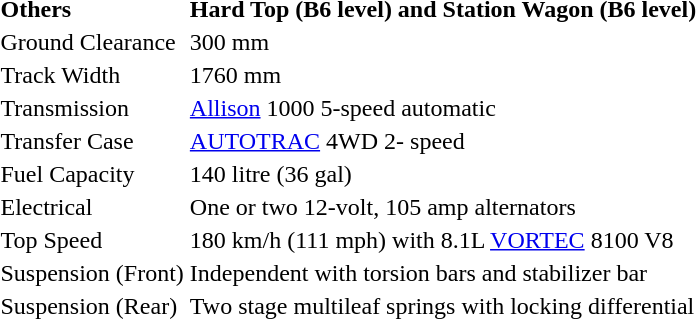<table>
<tr>
<td><strong>Others</strong></td>
<td valign="top"><strong>Hard Top (B6 level) and Station Wagon (B6 level)</strong></td>
</tr>
<tr>
<td>Ground Clearance</td>
<td>300 mm</td>
</tr>
<tr>
<td>Track Width</td>
<td>1760 mm</td>
</tr>
<tr>
<td>Transmission</td>
<td><a href='#'>Allison</a> 1000 5-speed automatic</td>
</tr>
<tr>
<td>Transfer Case</td>
<td><a href='#'>AUTOTRAC</a> 4WD 2- speed</td>
</tr>
<tr>
<td>Fuel Capacity</td>
<td>140 litre (36 gal)</td>
</tr>
<tr>
<td>Electrical</td>
<td>One or two 12-volt, 105 amp alternators</td>
</tr>
<tr>
<td>Top Speed</td>
<td>180 km/h (111 mph) with 8.1L <a href='#'>VORTEC</a> 8100 V8</td>
</tr>
<tr>
<td>Suspension (Front)</td>
<td>Independent with torsion bars and stabilizer bar</td>
</tr>
<tr>
<td>Suspension (Rear)</td>
<td>Two stage multileaf springs with locking differential</td>
</tr>
</table>
